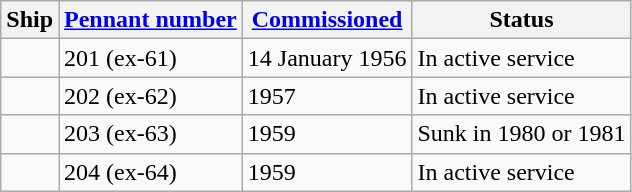<table class="wikitable">
<tr>
<th>Ship</th>
<th><a href='#'>Pennant number</a></th>
<th><a href='#'>Commissioned</a></th>
<th>Status</th>
</tr>
<tr>
<td></td>
<td>201 (ex-61)</td>
<td>14 January 1956</td>
<td>In active service</td>
</tr>
<tr>
<td></td>
<td>202 (ex-62)</td>
<td>1957</td>
<td>In active service</td>
</tr>
<tr>
<td></td>
<td>203 (ex-63)</td>
<td>1959</td>
<td>Sunk in 1980 or 1981</td>
</tr>
<tr>
<td></td>
<td>204 (ex-64)</td>
<td>1959</td>
<td>In active service</td>
</tr>
</table>
